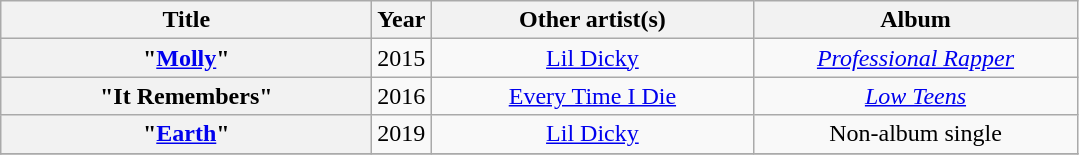<table class="wikitable plainrowheaders" style="text-align:center;">
<tr>
<th scope="col" style="width:15em;">Title</th>
<th scope="col" style="width:1em;">Year</th>
<th scope="col" style="width:13em;">Other artist(s)</th>
<th scope="col" style="width:13em;">Album</th>
</tr>
<tr>
<th scope="row">"<a href='#'>Molly</a>"</th>
<td>2015</td>
<td><a href='#'>Lil Dicky</a></td>
<td><em><a href='#'>Professional Rapper</a></em></td>
</tr>
<tr>
<th scope="row">"It Remembers"</th>
<td>2016</td>
<td><a href='#'>Every Time I Die</a></td>
<td><em><a href='#'>Low Teens</a></em></td>
</tr>
<tr>
<th scope="row">"<a href='#'>Earth</a>"</th>
<td>2019</td>
<td><a href='#'>Lil Dicky</a></td>
<td>Non-album single</td>
</tr>
<tr>
</tr>
</table>
